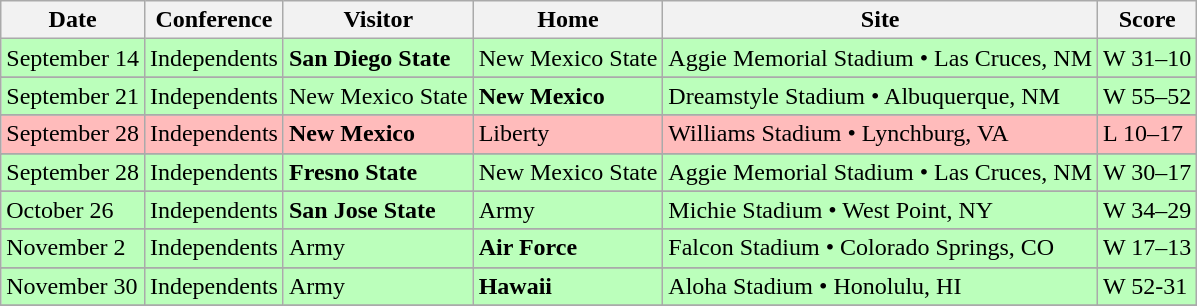<table class="wikitable">
<tr>
<th>Date</th>
<th>Conference</th>
<th>Visitor</th>
<th>Home</th>
<th>Site</th>
<th>Score</th>
</tr>
<tr style="background:#bfb">
<td>September 14</td>
<td>Independents</td>
<td><strong>San Diego State</strong></td>
<td>New Mexico State</td>
<td>Aggie Memorial Stadium • Las Cruces, NM</td>
<td>W 31–10</td>
</tr>
<tr>
</tr>
<tr style="background:#bfb">
<td>September 21</td>
<td>Independents</td>
<td>New Mexico State</td>
<td><strong>New Mexico</strong></td>
<td>Dreamstyle Stadium • Albuquerque, NM</td>
<td>W 55–52</td>
</tr>
<tr>
</tr>
<tr style="background:#fbb">
<td>September 28</td>
<td>Independents</td>
<td><strong>New Mexico</strong></td>
<td>Liberty</td>
<td>Williams Stadium • Lynchburg, VA</td>
<td>L 10–17</td>
</tr>
<tr>
</tr>
<tr style="background:#bfb">
<td>September 28</td>
<td>Independents</td>
<td><strong>Fresno State</strong></td>
<td>New Mexico State</td>
<td>Aggie Memorial Stadium • Las Cruces, NM</td>
<td>W 30–17</td>
</tr>
<tr>
</tr>
<tr style="background:#bfb">
<td>October 26</td>
<td>Independents</td>
<td><strong>San Jose State</strong></td>
<td>Army</td>
<td>Michie Stadium • West Point, NY</td>
<td>W 34–29</td>
</tr>
<tr>
</tr>
<tr style="background:#bfb">
<td>November 2</td>
<td>Independents</td>
<td>Army</td>
<td><strong>Air Force</strong></td>
<td>Falcon Stadium • Colorado Springs, CO</td>
<td>W 17–13</td>
</tr>
<tr>
</tr>
<tr style="background:#bfb">
<td>November 30</td>
<td>Independents</td>
<td>Army</td>
<td><strong>Hawaii</strong></td>
<td>Aloha Stadium • Honolulu, HI</td>
<td>W 52-31</td>
</tr>
<tr>
</tr>
</table>
